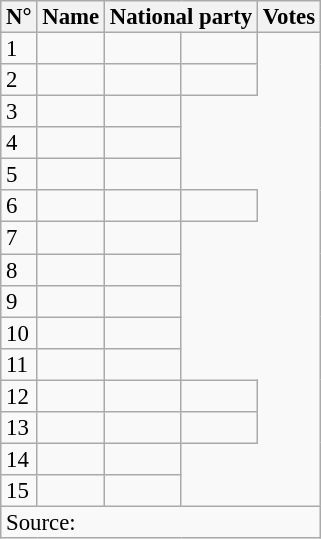<table class="wikitable sortable" style="font-size:95%;line-height:14px;">
<tr>
<th>N°</th>
<th>Name</th>
<th colspan="2">National party</th>
<th>Votes</th>
</tr>
<tr>
<td>1</td>
<td></td>
<td></td>
<td></td>
</tr>
<tr>
<td>2</td>
<td></td>
<td></td>
<td></td>
</tr>
<tr>
<td>3</td>
<td></td>
<td></td>
</tr>
<tr>
<td>4</td>
<td></td>
<td></td>
</tr>
<tr>
<td>5</td>
<td></td>
<td></td>
</tr>
<tr>
<td>6</td>
<td></td>
<td></td>
<td></td>
</tr>
<tr>
<td>7</td>
<td></td>
<td></td>
</tr>
<tr>
<td>8</td>
<td></td>
<td></td>
</tr>
<tr>
<td>9</td>
<td></td>
<td></td>
</tr>
<tr>
<td>10</td>
<td></td>
<td></td>
</tr>
<tr>
<td>11</td>
<td></td>
<td></td>
</tr>
<tr>
<td>12</td>
<td></td>
<td></td>
<td></td>
</tr>
<tr>
<td>13</td>
<td></td>
<td></td>
<td></td>
</tr>
<tr>
<td>14</td>
<td></td>
<td></td>
</tr>
<tr>
<td>15</td>
<td></td>
<td></td>
</tr>
<tr>
<td colspan="5">Source: </td>
</tr>
</table>
